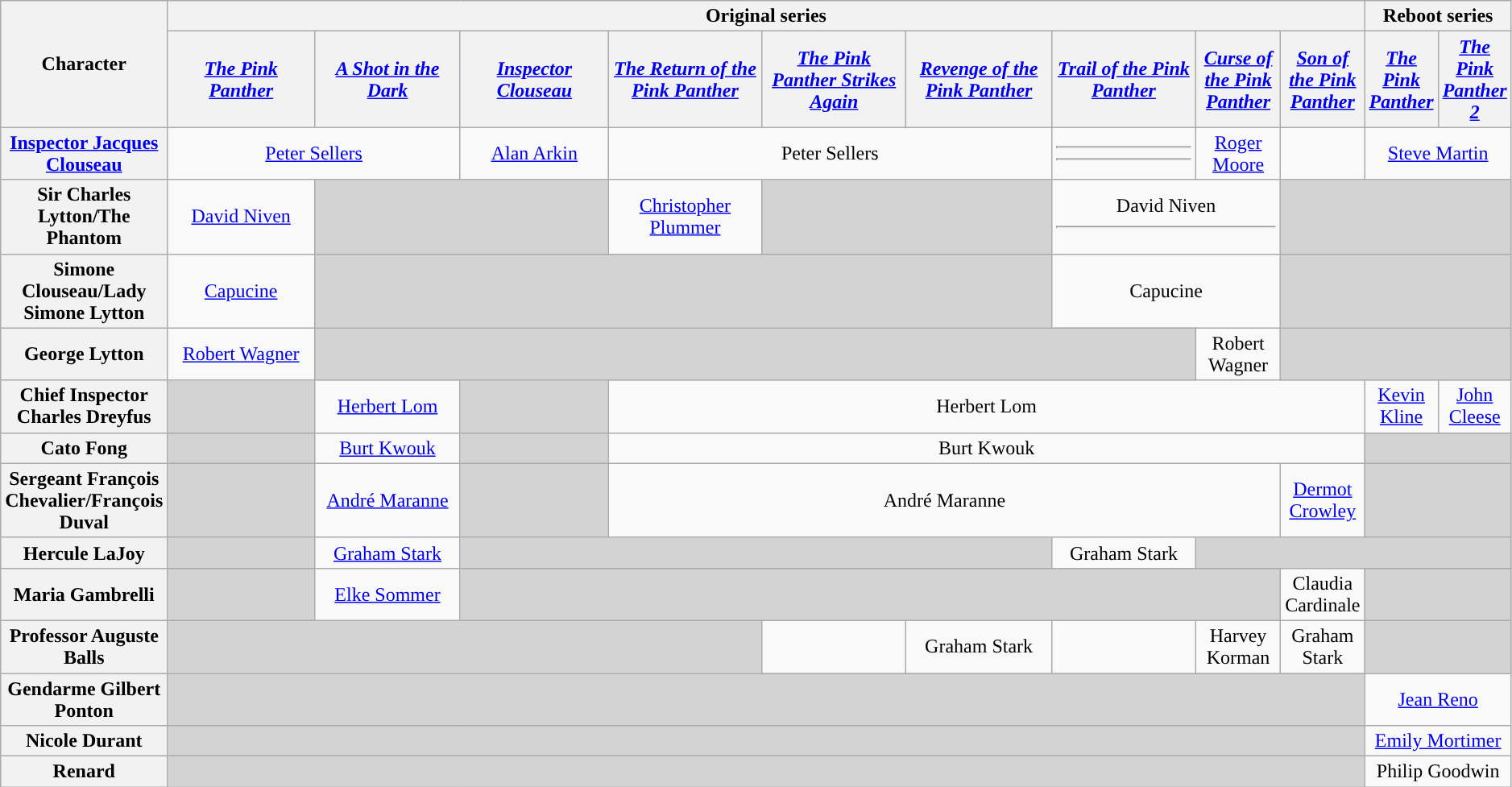<table class="wikitable" style="text-align:center; width:99%;">
<tr>
<th rowspan="2" style="width:10%;">Character</th>
<th Colspan="9" style="text-align:centre;">Original series</th>
<th Colspan="2" style="text-align:centre;">Reboot series</th>
</tr>
<tr>
<th style="text-align:center; width:12%;"><em><a href='#'>The Pink Panther</a></em></th>
<th style="text-align:center; width:12%;"><em><a href='#'>A Shot in the Dark</a></em></th>
<th style="text-align:center; width:12%;"><em><a href='#'>Inspector Clouseau</a></em></th>
<th style="text-align:center; width:12%;"><em><a href='#'>The Return of the Pink Panther</a></em></th>
<th style="text-align:center; width:12%;"><em><a href='#'>The Pink Panther Strikes Again</a></em></th>
<th style="text-align:center; width:12%;"><em><a href='#'>Revenge of the Pink Panther</a></em></th>
<th style="text-align:center; width:12%;"><em><a href='#'>Trail of the Pink Panther</a></em></th>
<th style="text-align:center; width:12%;"><em><a href='#'>Curse of the Pink Panther</a></em></th>
<th style="text-align:center; width:12%;"><em><a href='#'>Son of the Pink Panther</a></em></th>
<th style="text-align:center; width:12%;"><em><a href='#'>The Pink Panther</a></em></th>
<th style="text-align:center; width:12%;"><em><a href='#'>The Pink Panther 2</a></em></th>
</tr>
<tr>
<th><a href='#'>Inspector Jacques Clouseau</a></th>
<td colspan="2"><a href='#'>Peter Sellers</a></td>
<td><a href='#'>Alan Arkin</a></td>
<td colspan="3">Peter Sellers</td>
<td> <hr>  <hr> </td>
<td><a href='#'>Roger Moore</a></td>
<td></td>
<td colspan="2"><a href='#'>Steve Martin</a></td>
</tr>
<tr>
<th>Sir Charles Lytton/The Phantom</th>
<td><a href='#'>David Niven</a></td>
<td colspan="2" style="background:lightgrey;"></td>
<td><a href='#'>Christopher Plummer</a></td>
<td colspan="2" style="background:lightgrey;"></td>
<td colspan="2">David Niven <hr> </td>
<td colspan="3" style="background:lightgrey"></td>
</tr>
<tr>
<th>Simone Clouseau/Lady Simone Lytton</th>
<td><a href='#'>Capucine</a></td>
<td colspan="5" style="background:lightgrey;"></td>
<td colspan="2">Capucine</td>
<td colspan="3" style="background:lightgrey;"></td>
</tr>
<tr>
<th>George Lytton</th>
<td><a href='#'>Robert Wagner</a></td>
<td colspan="6" style="background:lightgrey;"></td>
<td>Robert Wagner</td>
<td colspan="3" style="background:lightgrey;"></td>
</tr>
<tr>
<th>Chief Inspector Charles Dreyfus</th>
<td style="background: lightgrey;"></td>
<td><a href='#'>Herbert Lom</a></td>
<td style="background: lightgrey;"></td>
<td colspan="6">Herbert Lom</td>
<td><a href='#'>Kevin Kline</a></td>
<td><a href='#'>John Cleese</a></td>
</tr>
<tr>
<th>Cato Fong</th>
<td style="background:lightgrey;"></td>
<td><a href='#'>Burt Kwouk</a></td>
<td style="background:lightgrey;"></td>
<td colspan="6">Burt Kwouk</td>
<td colspan="2" style="background: lightgrey;"></td>
</tr>
<tr>
<th>Sergeant François Chevalier/François Duval</th>
<td style="background:lightgrey;"></td>
<td><a href='#'>André Maranne</a></td>
<td style="background:lightgrey;"></td>
<td colspan="5">André Maranne</td>
<td><a href='#'>Dermot Crowley</a></td>
<td colspan="2" style="background:lightgrey;"></td>
</tr>
<tr>
<th>Hercule LaJoy</th>
<td Style="background:lightgrey;"></td>
<td><a href='#'>Graham Stark</a></td>
<td colspan="4" style="background:lightgrey;"></td>
<td>Graham Stark</td>
<td colspan="4" style="background:lightgrey;"></td>
</tr>
<tr>
<th>Maria Gambrelli</th>
<td style=background:lightgrey;"></td>
<td><a href='#'>Elke Sommer</a></td>
<td colspan="6" style="background:lightgrey;"></td>
<td>Claudia Cardinale</td>
<td colspan="2" style="background:lightgrey;"></td>
</tr>
<tr>
<th>Professor Auguste Balls</th>
<td colspan="4" style="background:lightgrey;"></td>
<td></td>
<td>Graham Stark</td>
<td></td>
<td>Harvey Korman</td>
<td>Graham Stark</td>
<td colspan="2" style="background:lightgrey;"></td>
</tr>
<tr>
<th>Gendarme Gilbert Ponton</th>
<td colspan="9" style="background:lightgrey;"></td>
<td colspan="2"><a href='#'>Jean Reno</a></td>
</tr>
<tr>
<th>Nicole Durant</th>
<td colspan="9" style="background:lightgrey;"></td>
<td colspan="2"><a href='#'>Emily Mortimer</a></td>
</tr>
<tr>
<th>Renard</th>
<td colspan="9" style="background:lightgrey;"></td>
<td colspan="2">Philip Goodwin</td>
</tr>
</table>
